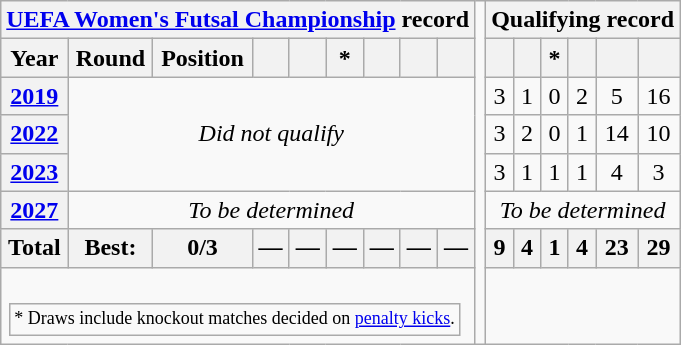<table class="wikitable" style="text-align: center;">
<tr>
<th colspan="9"><a href='#'>UEFA Women's Futsal Championship</a> record</th>
<td rowspan=17></td>
<th colspan=6>Qualifying record</th>
</tr>
<tr>
<th>Year</th>
<th>Round</th>
<th>Position</th>
<th></th>
<th></th>
<th>*</th>
<th></th>
<th></th>
<th></th>
<th></th>
<th></th>
<th>*</th>
<th></th>
<th></th>
<th></th>
</tr>
<tr>
<th> <a href='#'>2019</a></th>
<td colspan="8" rowspan="3"><em>Did not qualify</em></td>
<td>3</td>
<td>1</td>
<td>0</td>
<td>2</td>
<td>5</td>
<td>16</td>
</tr>
<tr>
<th> <a href='#'>2022</a></th>
<td>3</td>
<td>2</td>
<td>0</td>
<td>1</td>
<td>14</td>
<td>10</td>
</tr>
<tr>
<th> <a href='#'>2023</a></th>
<td>3</td>
<td>1</td>
<td>1</td>
<td>1</td>
<td>4</td>
<td>3</td>
</tr>
<tr>
<th> <a href='#'>2027</a></th>
<td colspan="8"><em>To be determined</em></td>
<td colspan=6><em>To be determined</em></td>
</tr>
<tr>
<th>Total</th>
<th>Best:</th>
<th>0/3</th>
<th>—</th>
<th>—</th>
<th>—</th>
<th>—</th>
<th>—</th>
<th>—</th>
<th>9</th>
<th>4</th>
<th>1</th>
<th>4</th>
<th>23</th>
<th>29</th>
</tr>
<tr>
<td colspan="16"><br><table>
<tr>
<td style="font-size:12px">* Draws include knockout matches decided on <a href='#'>penalty kicks</a>.</td>
</tr>
</table>
</td>
</tr>
</table>
